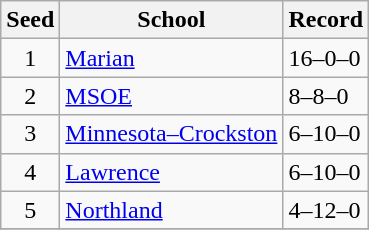<table class="wikitable">
<tr>
<th>Seed</th>
<th>School</th>
<th>Record</th>
</tr>
<tr>
<td align=center>1</td>
<td><a href='#'>Marian</a></td>
<td>16–0–0</td>
</tr>
<tr>
<td align=center>2</td>
<td><a href='#'>MSOE</a></td>
<td>8–8–0</td>
</tr>
<tr>
<td align=center>3</td>
<td><a href='#'>Minnesota–Crockston</a></td>
<td>6–10–0</td>
</tr>
<tr>
<td align=center>4</td>
<td><a href='#'>Lawrence</a></td>
<td>6–10–0</td>
</tr>
<tr>
<td align=center>5</td>
<td><a href='#'>Northland</a></td>
<td>4–12–0</td>
</tr>
<tr>
</tr>
</table>
